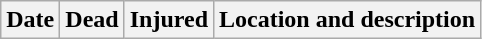<table class="wikitable sortable" id="terrorIncidents2007Sep">
<tr>
<th>Date</th>
<th data-sort-type="number">Dead</th>
<th data-sort-type="number">Injured</th>
<th>Location and description</th>
</tr>
</table>
